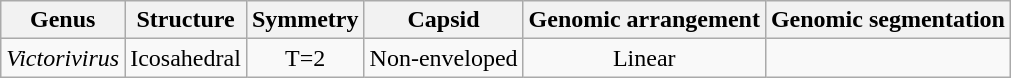<table class="wikitable sortable" style="text-align:center">
<tr>
<th>Genus</th>
<th>Structure</th>
<th>Symmetry</th>
<th>Capsid</th>
<th>Genomic arrangement</th>
<th>Genomic segmentation</th>
</tr>
<tr>
<td><em>Victorivirus</em></td>
<td>Icosahedral</td>
<td>T=2</td>
<td>Non-enveloped</td>
<td>Linear</td>
<td></td>
</tr>
</table>
